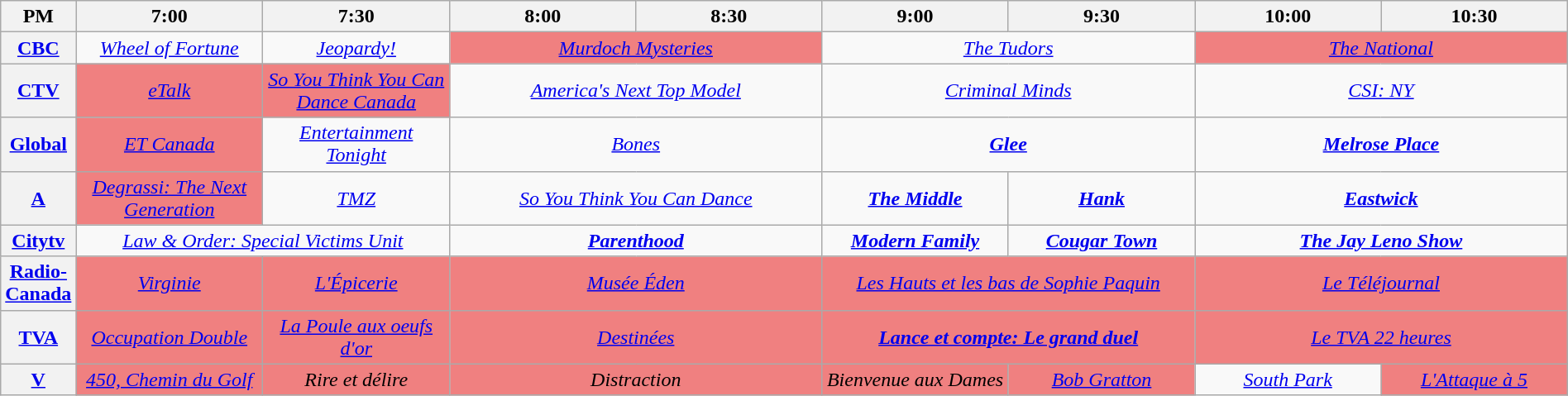<table class="wikitable" style="width:100%;">
<tr>
<th style="width:4%;">PM</th>
<th style="width:12%;">7:00</th>
<th style="width:12%;">7:30</th>
<th style="width:12%;">8:00</th>
<th style="width:12%;">8:30</th>
<th style="width:12%;">9:00</th>
<th style="width:12%;">9:30</th>
<th style="width:12%;">10:00</th>
<th style="width:12%;">10:30</th>
</tr>
<tr style="text-align:center;">
<th><a href='#'>CBC</a></th>
<td style="text-align:center;"><em><a href='#'>Wheel of Fortune</a></em></td>
<td style="text-align:center;"><em><a href='#'>Jeopardy!</a></em></td>
<td colspan="2"  style="text-align:center; background:#f08080;"><em><a href='#'>Murdoch Mysteries</a></em></td>
<td colspan="2" style="text-align:center;"><em><a href='#'>The Tudors</a></em></td>
<td colspan="2"  style="text-align:center; background:#f08080;"><em><a href='#'>The National</a></em></td>
</tr>
<tr style="text-align:center;">
<th><a href='#'>CTV</a></th>
<td style="text-align:center; background:#f08080;"><em><a href='#'>eTalk</a></em></td>
<td style="text-align:center; background:#f08080;"><em><a href='#'>So You Think You Can Dance Canada</a></em></td>
<td colspan="2" style="text-align:center;"><em><a href='#'>America's Next Top Model</a></em></td>
<td colspan="2" style="text-align:center;"><em><a href='#'>Criminal Minds</a></em></td>
<td colspan="2" style="text-align:center;"><em><a href='#'>CSI: NY</a></em></td>
</tr>
<tr style="text-align:center;">
<th><a href='#'>Global</a></th>
<td style="text-align:center; background:#f08080;"><em><a href='#'>ET Canada</a></em></td>
<td style="text-align:center;"><em><a href='#'>Entertainment Tonight</a></em></td>
<td colspan="2" style="text-align:center;"><em><a href='#'>Bones</a></em></td>
<td colspan="2" style="text-align:center;"><strong><em><a href='#'>Glee</a></em></strong></td>
<td colspan="2" style="text-align:center;"><strong><em><a href='#'>Melrose Place</a></em></strong></td>
</tr>
<tr style="text-align:center;">
<th><a href='#'>A</a></th>
<td style="background:#f08080;"><em><a href='#'>Degrassi: The Next Generation</a></em></td>
<td><em><a href='#'>TMZ</a></em></td>
<td colspan="2" style="text-align:center;"><em><a href='#'>So You Think You Can Dance</a></em></td>
<td style="text-align:center;"><strong><em><a href='#'>The Middle</a></em></strong></td>
<td style="text-align:center;"><strong><em><a href='#'>Hank</a></em></strong></td>
<td colspan="2" style="text-align:center;"><strong><em><a href='#'>Eastwick</a></em></strong></td>
</tr>
<tr style="text-align:center;">
<th><a href='#'>Citytv</a></th>
<td colspan="2" style="text-align:center;"><em><a href='#'>Law & Order: Special Victims Unit</a></em></td>
<td colspan="2" style="text-align:center;"><strong><em><a href='#'>Parenthood</a></em></strong></td>
<td style="text-align:center;"><strong><em><a href='#'>Modern Family</a></em></strong></td>
<td style="text-align:center;"><strong><em><a href='#'>Cougar Town</a></em></strong></td>
<td colspan="2" style="text-align:center;"><strong><em><a href='#'>The Jay Leno Show</a></em></strong></td>
</tr>
<tr style="text-align:center;">
<th><a href='#'>Radio-Canada</a></th>
<td style="text-align:center; background:#f08080;"><em><a href='#'>Virginie</a></em></td>
<td style="text-align:center; background:#f08080;"><em><a href='#'>L'Épicerie</a></em></td>
<td colspan="2"  style="text-align:center; background:#f08080;"><em><a href='#'>Musée Éden</a></em></td>
<td colspan="2"  style="text-align:center; background:#f08080;"><em><a href='#'>Les Hauts et les bas de Sophie Paquin</a></em></td>
<td colspan="2"  style="text-align:center; background:#f08080;"><em><a href='#'>Le Téléjournal</a></em></td>
</tr>
<tr style="text-align:center;">
<th><a href='#'>TVA</a></th>
<td style="text-align:center; background:#f08080;"><em><a href='#'>Occupation Double</a></em></td>
<td style="text-align:center; background:#f08080;"><em><a href='#'>La Poule aux oeufs d'or</a></em></td>
<td colspan="2"  style="text-align:center; background:#f08080;"><em><a href='#'>Destinées</a></em></td>
<td colspan="2"  style="text-align:center; background:#f08080;"><strong><em><a href='#'>Lance et compte: Le grand duel</a></em></strong></td>
<td colspan="2"  style="text-align:center; background:#f08080;"><em><a href='#'>Le TVA 22 heures</a></em></td>
</tr>
<tr style="text-align:center;">
<th><a href='#'>V</a></th>
<td style="text-align:center; background:#f08080;"><em><a href='#'>450, Chemin du Golf</a></em></td>
<td style="text-align:center; background:#f08080;"><em>Rire et délire</em></td>
<td colspan="2"  style="text-align:center; background:#f08080;"><em>Distraction</em></td>
<td style="text-align:center; background:#f08080;"><em>Bienvenue aux Dames</em></td>
<td style="text-align:center; background:#f08080;"><em><a href='#'>Bob Gratton</a></em></td>
<td style="text-align:center;"><em><a href='#'>South Park</a></em></td>
<td style="text-align:center; background:#f08080;"><em><a href='#'>L'Attaque à 5</a></em></td>
</tr>
</table>
